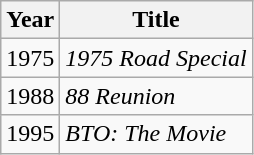<table class="wikitable">
<tr>
<th>Year</th>
<th>Title</th>
</tr>
<tr>
<td>1975</td>
<td><em>1975 Road Special</em></td>
</tr>
<tr>
<td>1988</td>
<td><em>88 Reunion</em></td>
</tr>
<tr>
<td>1995</td>
<td><em>BTO: The Movie</em></td>
</tr>
</table>
